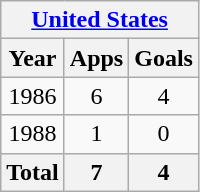<table class="wikitable" style="text-align:center">
<tr>
<th colspan=3><a href='#'>United States</a></th>
</tr>
<tr>
<th>Year</th>
<th>Apps</th>
<th>Goals</th>
</tr>
<tr>
<td>1986</td>
<td>6</td>
<td>4</td>
</tr>
<tr>
<td>1988</td>
<td>1</td>
<td>0</td>
</tr>
<tr>
<th>Total</th>
<th>7</th>
<th>4</th>
</tr>
</table>
